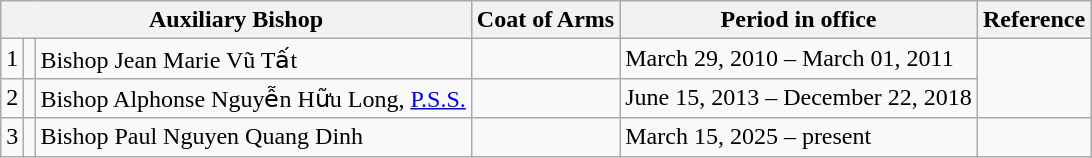<table class="wikitable">
<tr>
<th colspan="3">Auxiliary Bishop</th>
<th>Coat of Arms</th>
<th>Period in office</th>
<th>Reference</th>
</tr>
<tr>
<td>1</td>
<td></td>
<td>Bishop Jean Marie Vũ Tất</td>
<td></td>
<td>March 29, 2010 – March 01, 2011</td>
<td rowspan=2></td>
</tr>
<tr>
<td>2</td>
<td></td>
<td>Bishop Alphonse Nguyễn Hữu Long, <a href='#'>P.S.S.</a></td>
<td></td>
<td>June 15, 2013 – December 22, 2018</td>
</tr>
<tr>
<td>3</td>
<td></td>
<td>Bishop Paul Nguyen Quang Dinh</td>
<td></td>
<td>March 15, 2025 – present</td>
</tr>
</table>
